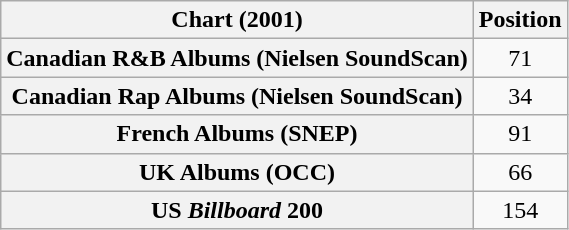<table class="wikitable sortable plainrowheaders">
<tr>
<th scope="col">Chart (2001)</th>
<th scope="col">Position</th>
</tr>
<tr>
<th scope="row">Canadian R&B Albums (Nielsen SoundScan)</th>
<td style="text-align:center;">71</td>
</tr>
<tr>
<th scope="row">Canadian Rap Albums (Nielsen SoundScan)</th>
<td style="text-align:center;">34</td>
</tr>
<tr>
<th scope="row">French Albums (SNEP)</th>
<td style="text-align:center;">91</td>
</tr>
<tr>
<th scope="row">UK Albums (OCC)</th>
<td style="text-align:center;">66</td>
</tr>
<tr>
<th scope="row">US <em>Billboard</em> 200</th>
<td style="text-align:center;">154</td>
</tr>
</table>
